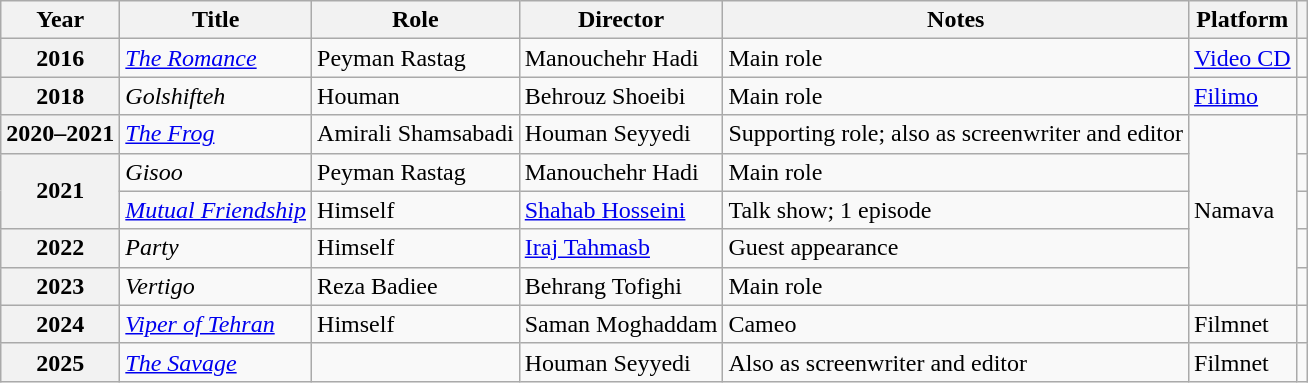<table class="wikitable plainrowheaders sortable"  style=font-size:100%>
<tr>
<th scope="col">Year</th>
<th scope="col">Title</th>
<th scope="col">Role</th>
<th scope="col">Director</th>
<th scope="col">Notes</th>
<th scope="col">Platform</th>
<th scope="col" class="unsortable"></th>
</tr>
<tr>
<th scope=row>2016</th>
<td><em><a href='#'>The Romance</a></em></td>
<td>Peyman Rastag</td>
<td>Manouchehr Hadi</td>
<td>Main role</td>
<td><a href='#'>Video CD</a></td>
<td></td>
</tr>
<tr>
<th scope=row>2018</th>
<td><em>Golshifteh</em></td>
<td>Houman</td>
<td>Behrouz Shoeibi</td>
<td>Main role</td>
<td><a href='#'>Filimo</a></td>
<td></td>
</tr>
<tr>
<th scope=row>2020–2021</th>
<td><em><a href='#'>The Frog</a></em></td>
<td>Amirali Shamsabadi</td>
<td>Houman Seyyedi</td>
<td>Supporting role; also as screenwriter and editor</td>
<td rowspan="5">Namava</td>
<td></td>
</tr>
<tr>
<th rowspan="2" scope="row">2021</th>
<td><em>Gisoo</em></td>
<td>Peyman Rastag</td>
<td>Manouchehr Hadi</td>
<td>Main role</td>
<td></td>
</tr>
<tr>
<td><em><a href='#'>Mutual Friendship</a></em></td>
<td>Himself</td>
<td><a href='#'>Shahab Hosseini</a></td>
<td>Talk show; 1 episode</td>
<td></td>
</tr>
<tr>
<th scope="row">2022</th>
<td><em>Party</em></td>
<td>Himself</td>
<td><a href='#'>Iraj Tahmasb</a></td>
<td>Guest appearance</td>
<td></td>
</tr>
<tr>
<th scope="row">2023</th>
<td><em>Vertigo</em></td>
<td>Reza Badiee</td>
<td>Behrang Tofighi</td>
<td>Main role</td>
<td></td>
</tr>
<tr>
<th scope="row">2024</th>
<td><em><a href='#'>Viper of Tehran</a></em></td>
<td>Himself</td>
<td>Saman Moghaddam</td>
<td>Cameo</td>
<td>Filmnet</td>
<td></td>
</tr>
<tr>
<th scope="row">2025</th>
<td><em><a href='#'>The Savage</a></em></td>
<td></td>
<td>Houman Seyyedi</td>
<td>Also as screenwriter and editor</td>
<td>Filmnet</td>
<td></td>
</tr>
</table>
